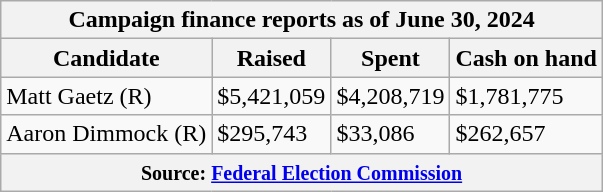<table class="wikitable sortable">
<tr>
<th colspan=4>Campaign finance reports as of June 30, 2024</th>
</tr>
<tr style="text-align:center;">
<th>Candidate</th>
<th>Raised</th>
<th>Spent</th>
<th>Cash on hand</th>
</tr>
<tr>
<td>Matt Gaetz (R)</td>
<td>$5,421,059</td>
<td>$4,208,719</td>
<td>$1,781,775</td>
</tr>
<tr>
<td>Aaron Dimmock (R)</td>
<td>$295,743</td>
<td>$33,086</td>
<td>$262,657</td>
</tr>
<tr>
<th colspan="4"><small>Source: <a href='#'>Federal Election Commission</a></small></th>
</tr>
</table>
